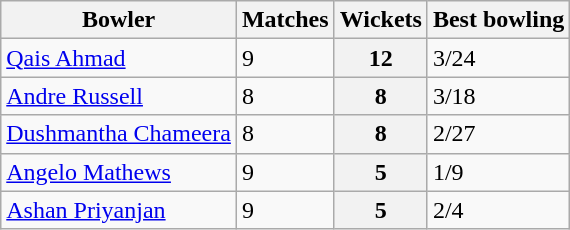<table class="wikitable">
<tr>
<th>Bowler</th>
<th>Matches</th>
<th>Wickets</th>
<th>Best bowling</th>
</tr>
<tr>
<td><a href='#'>Qais Ahmad</a></td>
<td>9</td>
<th>12</th>
<td>3/24</td>
</tr>
<tr>
<td><a href='#'>Andre Russell</a></td>
<td>8</td>
<th>8</th>
<td>3/18</td>
</tr>
<tr>
<td><a href='#'>Dushmantha Chameera</a></td>
<td>8</td>
<th>8</th>
<td>2/27</td>
</tr>
<tr>
<td><a href='#'>Angelo Mathews</a></td>
<td>9</td>
<th>5</th>
<td>1/9</td>
</tr>
<tr>
<td><a href='#'>Ashan Priyanjan</a></td>
<td>9</td>
<th>5</th>
<td>2/4</td>
</tr>
</table>
